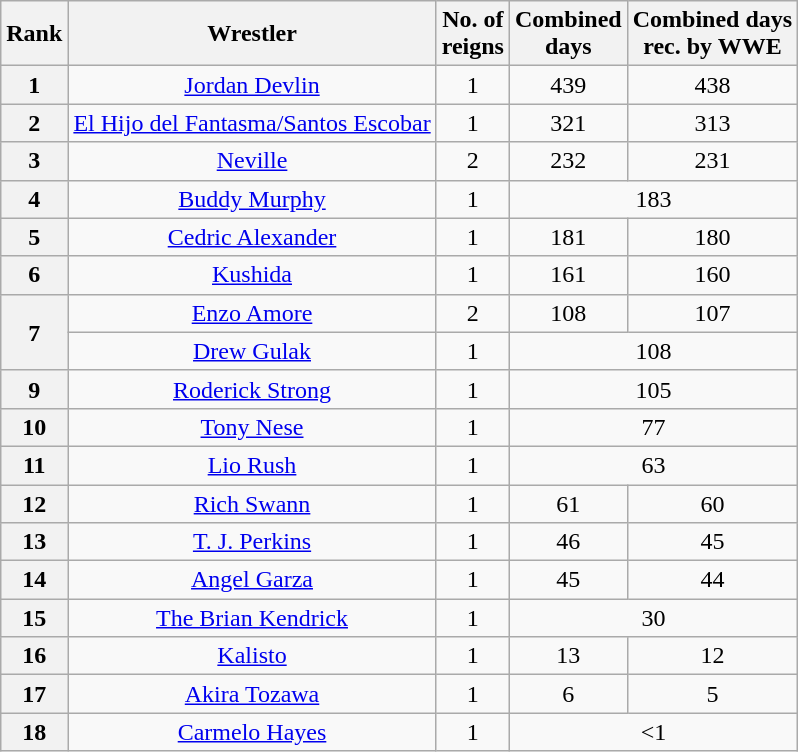<table class="wikitable sortable" style="text-align: center">
<tr>
<th>Rank</th>
<th>Wrestler</th>
<th data-sort-type="number">No. of<br>reigns</th>
<th data-sort-type="number">Combined<br>days</th>
<th data-sort-type="number">Combined days<br>rec. by WWE</th>
</tr>
<tr>
<th>1</th>
<td><a href='#'>Jordan Devlin</a></td>
<td>1</td>
<td>439</td>
<td>438</td>
</tr>
<tr>
<th>2</th>
<td><a href='#'>El Hijo del Fantasma/Santos Escobar</a></td>
<td>1</td>
<td>321</td>
<td>313</td>
</tr>
<tr>
<th>3</th>
<td><a href='#'>Neville</a></td>
<td>2</td>
<td>232</td>
<td>231</td>
</tr>
<tr>
<th>4</th>
<td><a href='#'>Buddy Murphy</a></td>
<td>1</td>
<td colspan=2>183</td>
</tr>
<tr>
<th>5</th>
<td><a href='#'>Cedric Alexander</a></td>
<td>1</td>
<td>181</td>
<td>180</td>
</tr>
<tr>
<th>6</th>
<td><a href='#'>Kushida</a></td>
<td>1</td>
<td>161</td>
<td>160</td>
</tr>
<tr>
<th rowspan=2>7</th>
<td><a href='#'>Enzo Amore</a></td>
<td>2</td>
<td>108</td>
<td>107</td>
</tr>
<tr>
<td><a href='#'>Drew Gulak</a></td>
<td>1</td>
<td colspan=2>108</td>
</tr>
<tr>
<th>9</th>
<td><a href='#'>Roderick Strong</a></td>
<td>1</td>
<td colspan=2>105</td>
</tr>
<tr>
<th>10</th>
<td><a href='#'>Tony Nese</a></td>
<td>1</td>
<td colspan=2>77</td>
</tr>
<tr>
<th>11</th>
<td><a href='#'>Lio Rush</a></td>
<td>1</td>
<td colspan=2>63</td>
</tr>
<tr>
<th>12</th>
<td><a href='#'>Rich Swann</a></td>
<td>1</td>
<td>61</td>
<td>60</td>
</tr>
<tr>
<th>13</th>
<td><a href='#'>T. J. Perkins</a></td>
<td>1</td>
<td>46</td>
<td>45</td>
</tr>
<tr>
<th>14</th>
<td><a href='#'>Angel Garza</a></td>
<td>1</td>
<td>45</td>
<td>44</td>
</tr>
<tr>
<th>15</th>
<td><a href='#'>The Brian Kendrick</a></td>
<td>1</td>
<td colspan=2>30</td>
</tr>
<tr>
<th>16</th>
<td><a href='#'>Kalisto</a></td>
<td>1</td>
<td>13</td>
<td>12</td>
</tr>
<tr>
<th>17</th>
<td><a href='#'>Akira Tozawa</a></td>
<td>1</td>
<td>6</td>
<td>5</td>
</tr>
<tr>
<th>18</th>
<td><a href='#'>Carmelo Hayes</a></td>
<td>1</td>
<td colspan=2><1</td>
</tr>
</table>
